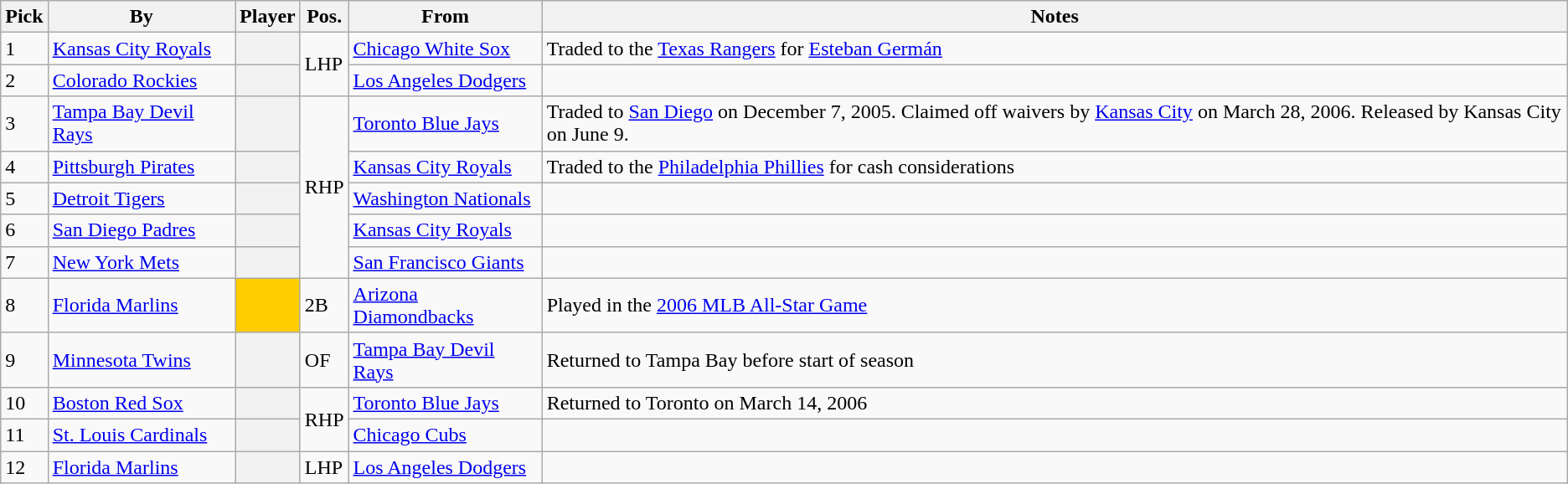<table class="wikitable sortable plainrowheaders">
<tr>
<th scope="col">Pick</th>
<th scope="col">By</th>
<th scope="col">Player</th>
<th scope="col">Pos.</th>
<th scope="col">From</th>
<th scope="col" class=unsortable>Notes</th>
</tr>
<tr>
<td>1</td>
<td><a href='#'>Kansas City Royals</a></td>
<th scope="row"></th>
<td rowspan="2">LHP</td>
<td><a href='#'>Chicago White Sox</a></td>
<td>Traded to the <a href='#'>Texas Rangers</a> for <a href='#'>Esteban Germán</a></td>
</tr>
<tr>
<td>2</td>
<td><a href='#'>Colorado Rockies</a></td>
<th scope="row"></th>
<td><a href='#'>Los Angeles Dodgers</a></td>
</tr>
<tr>
<td>3</td>
<td><a href='#'>Tampa Bay Devil Rays</a></td>
<th scope="row"></th>
<td rowspan="5">RHP</td>
<td><a href='#'>Toronto Blue Jays</a></td>
<td>Traded to <a href='#'>San Diego</a> on December 7, 2005. Claimed off waivers by <a href='#'>Kansas City</a> on March 28, 2006. Released by Kansas City on June 9.</td>
</tr>
<tr>
<td>4</td>
<td><a href='#'>Pittsburgh Pirates</a></td>
<th scope="row"></th>
<td><a href='#'>Kansas City Royals</a></td>
<td>Traded to the <a href='#'>Philadelphia Phillies</a> for cash considerations</td>
</tr>
<tr>
<td>5</td>
<td><a href='#'>Detroit Tigers</a></td>
<th scope="row"></th>
<td><a href='#'>Washington Nationals</a></td>
<td></td>
</tr>
<tr>
<td>6</td>
<td><a href='#'>San Diego Padres</a></td>
<th scope="row"></th>
<td><a href='#'>Kansas City Royals</a></td>
<td></td>
</tr>
<tr>
<td>7</td>
<td><a href='#'>New York Mets</a></td>
<th scope="row"></th>
<td><a href='#'>San Francisco Giants</a></td>
<td></td>
</tr>
<tr>
<td>8</td>
<td><a href='#'>Florida Marlins</a></td>
<th scope="row" style="background:#fc0"></th>
<td>2B</td>
<td><a href='#'>Arizona Diamondbacks</a></td>
<td>Played in the <a href='#'>2006 MLB All-Star Game</a></td>
</tr>
<tr>
<td>9</td>
<td><a href='#'>Minnesota Twins</a></td>
<th scope="row"></th>
<td>OF</td>
<td><a href='#'>Tampa Bay Devil Rays</a></td>
<td>Returned to Tampa Bay before start of season</td>
</tr>
<tr>
<td>10</td>
<td><a href='#'>Boston Red Sox</a></td>
<th scope="row"></th>
<td rowspan="2">RHP</td>
<td><a href='#'>Toronto Blue Jays</a></td>
<td>Returned to Toronto on March 14, 2006</td>
</tr>
<tr>
<td>11</td>
<td><a href='#'>St. Louis Cardinals</a></td>
<th scope="row"></th>
<td><a href='#'>Chicago Cubs</a></td>
<td></td>
</tr>
<tr>
<td>12</td>
<td><a href='#'>Florida Marlins</a></td>
<th scope="row"></th>
<td>LHP</td>
<td><a href='#'>Los Angeles Dodgers</a></td>
<td></td>
</tr>
</table>
